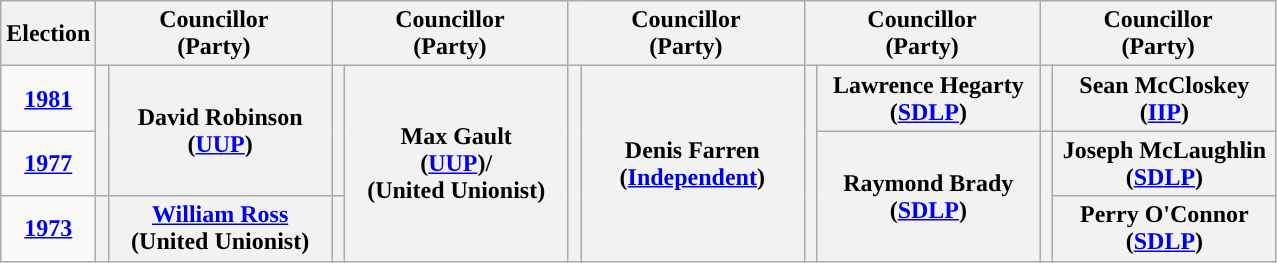<table class="wikitable" style="text-align:center">
<tr>
<th scope="col" width="50">Election</th>
<th scope="col" width="150" colspan = "2">Councillor<br> (Party)</th>
<th scope="col" width="150" colspan = "2">Councillor<br> (Party)</th>
<th scope="col" width="150" colspan = "2">Councillor<br> (Party)</th>
<th scope="col" width="150" colspan = "2">Councillor<br> (Party)</th>
<th scope="col" width="150" colspan = "2">Councillor<br> (Party)</th>
</tr>
<tr>
<td><strong><a href='#'>1981</a></strong></td>
<th rowspan="2" width="1" style="background-color: "></th>
<th rowspan = "2">David Robinson <br> (<a href='#'>UUP</a>)</th>
<th rowspan="2" width="1" style="background-color: "></th>
<th rowspan = "3">Max Gault <br> (<a href='#'>UUP</a>)/ <br> (United Unionist)</th>
<th rowspan="3" width="1" style="background-color: "></th>
<th rowspan = "3">Denis Farren <br> (<a href='#'>Independent</a>)</th>
<th rowspan="3" width="1" style="background-color: "></th>
<th rowspan = "1">Lawrence Hegarty <br> (<a href='#'>SDLP</a>)</th>
<th rowspan="1" width="1" style="background-color: "></th>
<th rowspan = "1">Sean McCloskey <br> (<a href='#'>IIP</a>)</th>
</tr>
<tr>
<td><strong><a href='#'>1977</a></strong></td>
<th rowspan = "2">Raymond Brady <br> (<a href='#'>SDLP</a>)</th>
<th rowspan="2" width="1" style="background-color: "></th>
<th rowspan = "1">Joseph McLaughlin <br> (<a href='#'>SDLP</a>)</th>
</tr>
<tr>
<td><strong><a href='#'>1973</a></strong></td>
<th rowspan="1" width="1" style="background-color: "></th>
<th rowspan = "1"><a href='#'>William Ross</a> <br> (United Unionist)</th>
<th rowspan="1" width="1" style="background-color: "></th>
<th rowspan = "1">Perry O'Connor <br> (<a href='#'>SDLP</a>)</th>
</tr>
</table>
